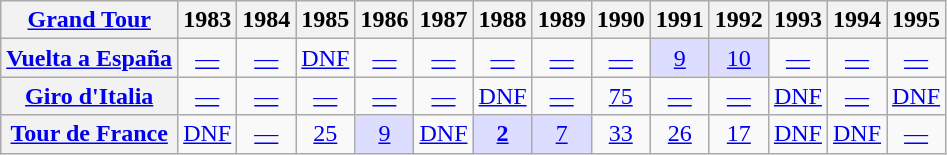<table class="wikitable plainrowheaders">
<tr>
<th scope="col"><a href='#'>Grand Tour</a></th>
<th scope="col">1983</th>
<th scope="col">1984</th>
<th scope="col">1985</th>
<th scope="col">1986</th>
<th scope="col">1987</th>
<th scope="col">1988</th>
<th scope="col">1989</th>
<th scope="col">1990</th>
<th scope="col">1991</th>
<th scope="col">1992</th>
<th scope="col">1993</th>
<th scope="col">1994</th>
<th scope="col">1995</th>
</tr>
<tr style="text-align:center;">
<th scope="row"> <a href='#'>Vuelta a España</a></th>
<td><a href='#'>—</a></td>
<td><a href='#'>—</a></td>
<td><a href='#'>DNF</a></td>
<td><a href='#'>—</a></td>
<td><a href='#'>—</a></td>
<td><a href='#'>—</a></td>
<td><a href='#'>—</a></td>
<td><a href='#'>—</a></td>
<td style="background:#ddddff;"><a href='#'>9</a></td>
<td style="background:#ddddff;"><a href='#'>10</a></td>
<td><a href='#'>—</a></td>
<td><a href='#'>—</a></td>
<td><a href='#'>—</a></td>
</tr>
<tr style="text-align:center;">
<th scope="row"> <a href='#'>Giro d'Italia</a></th>
<td><a href='#'>—</a></td>
<td><a href='#'>—</a></td>
<td><a href='#'>—</a></td>
<td><a href='#'>—</a></td>
<td><a href='#'>—</a></td>
<td><a href='#'>DNF</a></td>
<td><a href='#'>—</a></td>
<td><a href='#'>75</a></td>
<td><a href='#'>—</a></td>
<td><a href='#'>—</a></td>
<td><a href='#'>DNF</a></td>
<td><a href='#'>—</a></td>
<td><a href='#'>DNF</a></td>
</tr>
<tr style="text-align:center;">
<th scope="row"> <a href='#'>Tour de France</a></th>
<td><a href='#'>DNF</a></td>
<td><a href='#'>—</a></td>
<td><a href='#'>25</a></td>
<td style="background:#ddddff;"><a href='#'>9</a></td>
<td><a href='#'>DNF</a></td>
<td style="background:#ddddff;"><a href='#'><strong>2</strong></a></td>
<td style="background:#ddddff;"><a href='#'>7</a></td>
<td><a href='#'>33</a></td>
<td><a href='#'>26</a></td>
<td><a href='#'>17</a></td>
<td><a href='#'>DNF</a></td>
<td><a href='#'>DNF</a></td>
<td><a href='#'>—</a></td>
</tr>
</table>
